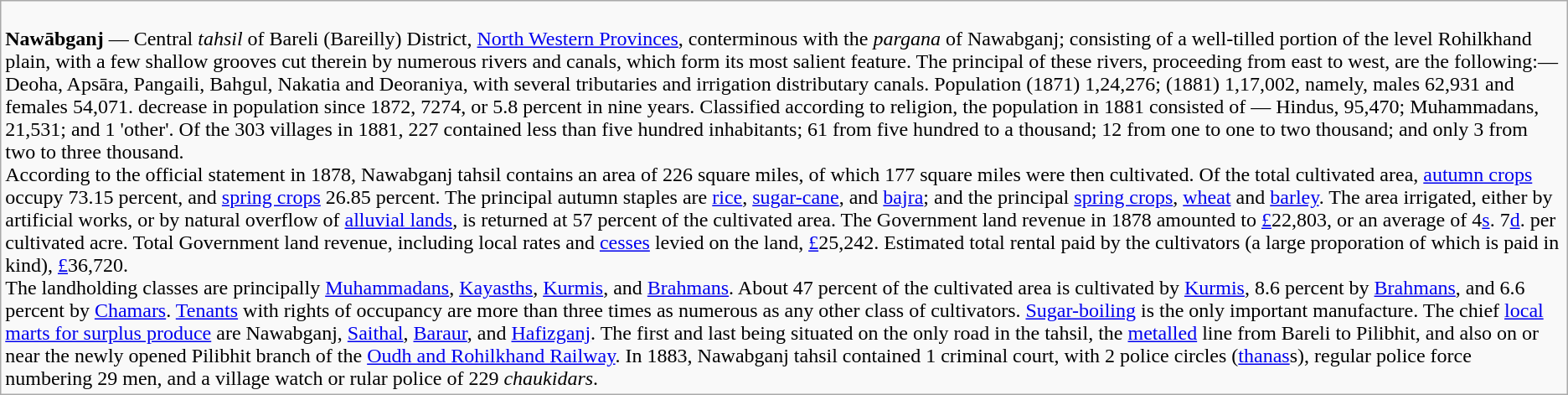<table class="wikitable">
<tr>
<td><br><strong>Nawābganj</strong>  — Central <em>tahsil</em> of Bareli (Bareilly) District, <a href='#'>North Western Provinces</a>, conterminous with the <em>pargana</em> of Nawabganj; consisting of a well-tilled portion of the level Rohilkhand plain, with a few shallow grooves cut therein by numerous rivers and canals, which form its most salient feature. The principal of these rivers, proceeding from east to west, are the following:— Deoha, Apsāra, Pangaili, Bahgul, Nakatia and Deoraniya, with several tributaries and irrigation distributary canals. Population (1871) 1,24,276; (1881) 1,17,002, namely, males 62,931 and females 54,071. decrease in population since 1872, 7274, or 5.8 percent in nine years. Classified according to religion, the population in 1881 consisted of — Hindus, 95,470; Muhammadans, 21,531; and 1 'other'. Of the 303 villages in 1881, 227 contained less than five hundred inhabitants; 61 from five hundred to a thousand; 12 from one to one to two thousand; and only 3 from two to three thousand.<br>According to the official statement in 1878, Nawabganj tahsil contains an area of 226  square miles, of which 177 square miles were then cultivated. Of the total cultivated area, <a href='#'>autumn crops</a> occupy 73.15 percent, and <a href='#'>spring crops</a> 26.85 percent. The principal autumn staples are <a href='#'>rice</a>, <a href='#'>sugar-cane</a>, and <a href='#'>bajra</a>; and the principal <a href='#'>spring crops</a>, <a href='#'>wheat</a> and <a href='#'>barley</a>. The area irrigated, either by artificial works, or by natural overflow of <a href='#'>alluvial lands</a>, is returned at 57 percent of the cultivated area. The Government land revenue in 1878 amounted to <a href='#'>£</a>22,803, or an average of 4<a href='#'>s</a>. 7<a href='#'>d</a>. per cultivated acre. Total Government land revenue, including local rates and <a href='#'>cesses</a> levied on the land, <a href='#'>£</a>25,242. Estimated total rental paid by the cultivators (a large proporation of which is paid in kind), <a href='#'>£</a>36,720.<br>The landholding classes are principally <a href='#'>Muhammadans</a>, <a href='#'>Kayasths</a>, <a href='#'>Kurmis</a>, and <a href='#'>Brahmans</a>. About 47 percent of the cultivated area is cultivated by <a href='#'>Kurmis</a>, 8.6 percent by <a href='#'>Brahmans</a>, and 6.6 percent by <a href='#'>Chamars</a>. <a href='#'>Tenants</a> with rights of occupancy are more than three times as numerous as any other class of cultivators. <a href='#'>Sugar-boiling</a> is the only important manufacture. The chief <a href='#'>local marts for surplus produce</a> are Nawabganj, <a href='#'>Saithal</a>, <a href='#'>Baraur</a>, and <a href='#'>Hafizganj</a>. The first and last being situated on the only road in the tahsil, the <a href='#'>metalled</a> line from Bareli to Pilibhit, and also on or near the newly opened Pilibhit branch of the <a href='#'>Oudh and Rohilkhand Railway</a>. In 1883, Nawabganj tahsil contained 1 criminal court, with 2 police circles (<a href='#'>thanas</a>s), regular police force numbering 29 men, and a village watch or rular police of 229 <em>chaukidars</em>.</td>
</tr>
</table>
